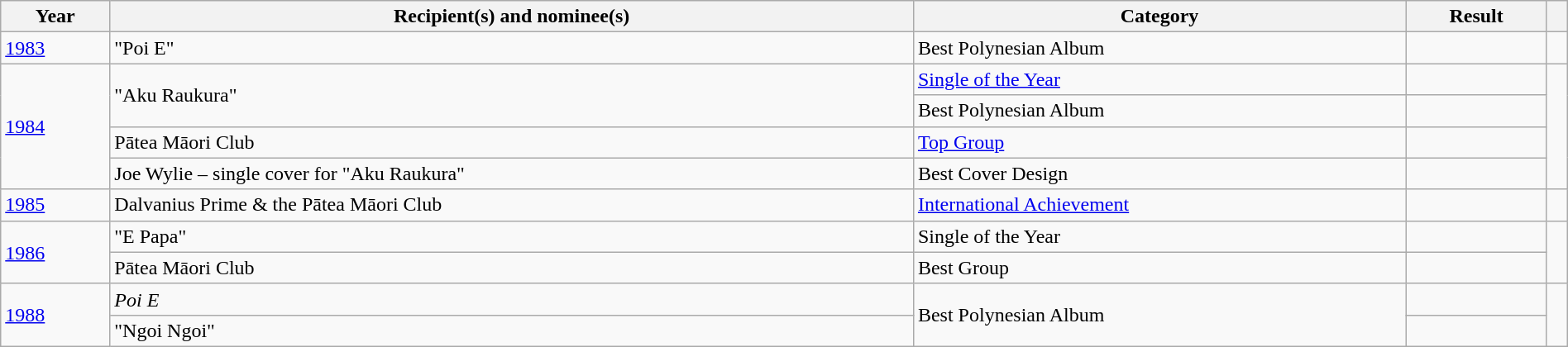<table class="wikitable sortable plainrowheaders" style="width: 100%;">
<tr>
<th scope="col">Year</th>
<th scope="col">Recipient(s) and nominee(s)</th>
<th scope="col">Category</th>
<th scope="col">Result</th>
<th scope="col" class="unsortable"></th>
</tr>
<tr>
<td rowspan="1"><a href='#'>1983</a></td>
<td rowspan="1">"Poi E"</td>
<td rowspan="1">Best Polynesian Album</td>
<td></td>
<td rowspan="1" style="text-align:center;"></td>
</tr>
<tr>
<td rowspan="4"><a href='#'>1984</a></td>
<td rowspan="2">"Aku Raukura"</td>
<td rowspan="1"><a href='#'>Single of the Year</a></td>
<td></td>
<td rowspan="4" style="text-align:center;"></td>
</tr>
<tr>
<td rowspan="1">Best Polynesian Album</td>
<td></td>
</tr>
<tr>
<td>Pātea Māori Club</td>
<td><a href='#'>Top Group</a></td>
<td></td>
</tr>
<tr>
<td>Joe Wylie – single cover for "Aku Raukura"</td>
<td>Best Cover Design</td>
<td></td>
</tr>
<tr>
<td rowspan="1"><a href='#'>1985</a></td>
<td rowspan="1">Dalvanius Prime & the Pātea Māori Club</td>
<td rowspan="1"><a href='#'>International Achievement</a></td>
<td></td>
<td rowspan="1" style="text-align:center;"></td>
</tr>
<tr>
<td rowspan="2"><a href='#'>1986</a></td>
<td rowspan="1">"E Papa"</td>
<td rowspan="1">Single of the Year</td>
<td></td>
<td rowspan="2" style="text-align:center;"></td>
</tr>
<tr>
<td rowspan="1">Pātea Māori Club</td>
<td rowspan="1">Best Group</td>
<td></td>
</tr>
<tr>
<td rowspan="2"><a href='#'>1988</a></td>
<td rowspan="1"><em>Poi E</em></td>
<td rowspan="2">Best Polynesian Album</td>
<td></td>
<td rowspan="2" style="text-align:center;"></td>
</tr>
<tr>
<td rowspan="1">"Ngoi Ngoi"</td>
<td></td>
</tr>
</table>
